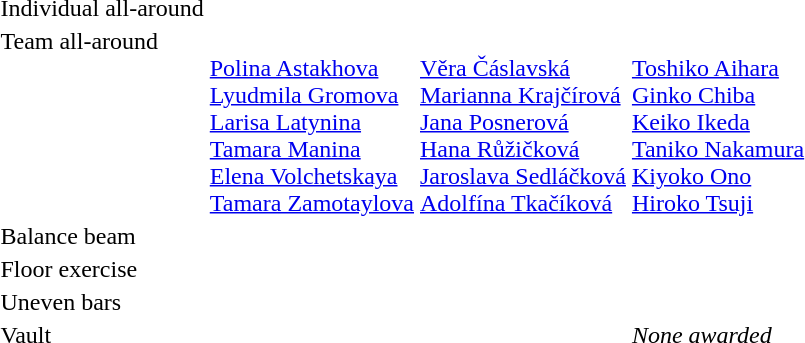<table>
<tr valign="top">
<td>Individual all-around<br></td>
<td></td>
<td></td>
<td></td>
</tr>
<tr valign="top">
<td>Team all-around<br></td>
<td><br><a href='#'>Polina Astakhova</a><br><a href='#'>Lyudmila Gromova</a><br><a href='#'>Larisa Latynina</a><br><a href='#'>Tamara Manina</a><br><a href='#'>Elena Volchetskaya</a><br><a href='#'>Tamara Zamotaylova</a></td>
<td><br><a href='#'>Věra Čáslavská</a><br><a href='#'>Marianna Krajčírová</a><br><a href='#'>Jana Posnerová</a><br><a href='#'>Hana Růžičková</a><br><a href='#'>Jaroslava Sedláčková</a><br><a href='#'>Adolfína Tkačíková</a></td>
<td><br><a href='#'>Toshiko Aihara</a><br><a href='#'>Ginko Chiba</a><br><a href='#'>Keiko Ikeda</a><br><a href='#'>Taniko Nakamura</a><br><a href='#'>Kiyoko Ono</a><br><a href='#'>Hiroko Tsuji</a></td>
</tr>
<tr>
<td>Balance beam<br></td>
<td></td>
<td></td>
<td></td>
</tr>
<tr>
<td>Floor exercise<br></td>
<td></td>
<td></td>
<td></td>
</tr>
<tr>
<td>Uneven bars<br></td>
<td></td>
<td></td>
<td></td>
</tr>
<tr valign="top">
<td>Vault <br></td>
<td></td>
<td> <br> </td>
<td><em>None awarded</em></td>
</tr>
</table>
